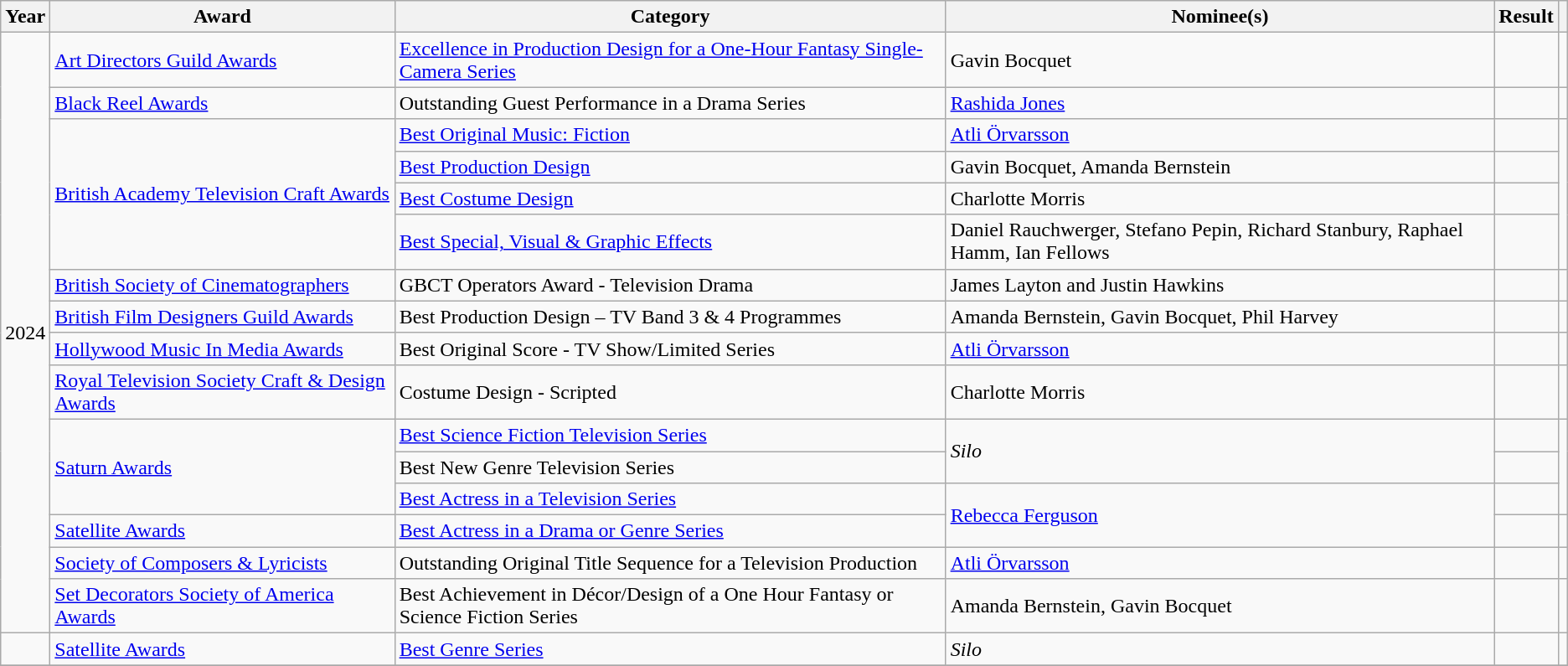<table class="wikitable plainrowheaders sortable">
<tr>
<th scope="col">Year</th>
<th scope="col">Award</th>
<th scope="col">Category</th>
<th scope="col" style="width:35%;">Nominee(s)</th>
<th scope="col">Result</th>
<th scope="col" class="unsortable"></th>
</tr>
<tr>
<td rowspan="16" style="text-align:center">2024</td>
<td><a href='#'>Art Directors Guild Awards</a></td>
<td><a href='#'>Excellence in Production Design for a One-Hour Fantasy Single-Camera Series</a></td>
<td>Gavin Bocquet </td>
<td></td>
<td align="center"></td>
</tr>
<tr>
<td><a href='#'>Black Reel Awards</a></td>
<td>Outstanding Guest Performance in a Drama Series</td>
<td><a href='#'>Rashida Jones</a></td>
<td></td>
<td align=center></td>
</tr>
<tr>
<td rowspan="4"><a href='#'>British Academy Television Craft Awards</a></td>
<td><a href='#'>Best Original Music: Fiction</a></td>
<td><a href='#'>Atli Örvarsson</a></td>
<td></td>
<td align="center" rowspan="4"></td>
</tr>
<tr>
<td><a href='#'>Best Production Design</a></td>
<td>Gavin Bocquet, Amanda Bernstein</td>
<td></td>
</tr>
<tr>
<td><a href='#'>Best Costume Design</a></td>
<td>Charlotte Morris</td>
<td></td>
</tr>
<tr>
<td><a href='#'>Best Special, Visual & Graphic Effects</a></td>
<td>Daniel Rauchwerger, Stefano Pepin, Richard Stanbury, Raphael Hamm, Ian Fellows</td>
<td></td>
</tr>
<tr>
<td><a href='#'>British Society of Cinematographers</a></td>
<td>GBCT Operators Award - Television Drama</td>
<td>James Layton and Justin Hawkins</td>
<td></td>
<td></td>
</tr>
<tr>
<td><a href='#'>British Film Designers Guild Awards</a></td>
<td>Best Production Design – TV Band 3 & 4 Programmes</td>
<td>Amanda Bernstein, Gavin Bocquet, Phil Harvey</td>
<td></td>
<td></td>
</tr>
<tr>
<td><a href='#'>Hollywood Music In Media Awards</a></td>
<td>Best Original Score - TV Show/Limited Series</td>
<td><a href='#'>Atli Örvarsson</a></td>
<td></td>
<td></td>
</tr>
<tr>
<td><a href='#'>Royal Television Society Craft & Design Awards</a></td>
<td>Costume Design - Scripted</td>
<td>Charlotte Morris</td>
<td></td>
<td></td>
</tr>
<tr>
<td rowspan="3"><a href='#'>Saturn Awards</a></td>
<td><a href='#'>Best Science Fiction Television Series</a></td>
<td rowspan="2"><em>Silo</em></td>
<td></td>
<td align="center" rowspan="3"></td>
</tr>
<tr>
<td>Best New Genre Television Series</td>
<td></td>
</tr>
<tr>
<td><a href='#'>Best Actress in a Television Series</a></td>
<td rowspan="2"><a href='#'>Rebecca Ferguson</a></td>
<td></td>
</tr>
<tr>
<td><a href='#'>Satellite Awards</a></td>
<td><a href='#'>Best Actress in a Drama or Genre Series</a></td>
<td></td>
<td align="center"></td>
</tr>
<tr>
<td><a href='#'>Society of Composers & Lyricists</a></td>
<td>Outstanding Original Title Sequence for a Television Production</td>
<td><a href='#'>Atli Örvarsson</a></td>
<td></td>
<td align="center"></td>
</tr>
<tr>
<td><a href='#'>Set Decorators Society of America Awards</a></td>
<td>Best Achievement in Décor/Design of a One Hour Fantasy or Science Fiction Series</td>
<td>Amanda Bernstein, Gavin Bocquet</td>
<td></td>
<td align="center"></td>
</tr>
<tr>
<td></td>
<td><a href='#'>Satellite Awards</a></td>
<td><a href='#'>Best Genre Series</a></td>
<td><em>Silo</em></td>
<td></td>
<td align="center" rowspan="1"></td>
</tr>
<tr>
</tr>
</table>
